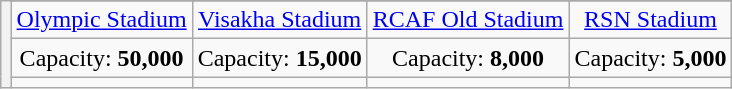<table class="wikitable" style="margin:1em auto; text-align:center;">
<tr>
<th rowspan="5"></th>
</tr>
<tr>
<td><a href='#'>Olympic Stadium</a></td>
<td><a href='#'>Visakha Stadium</a></td>
<td><a href='#'>RCAF Old Stadium</a></td>
<td><a href='#'>RSN Stadium</a></td>
</tr>
<tr>
<td>Capacity: <strong>50,000</strong></td>
<td>Capacity: <strong>15,000</strong></td>
<td>Capacity: <strong>8,000</strong></td>
<td>Capacity: <strong>5,000</strong></td>
</tr>
<tr>
<td></td>
<td></td>
<td></td>
<td></td>
</tr>
</table>
